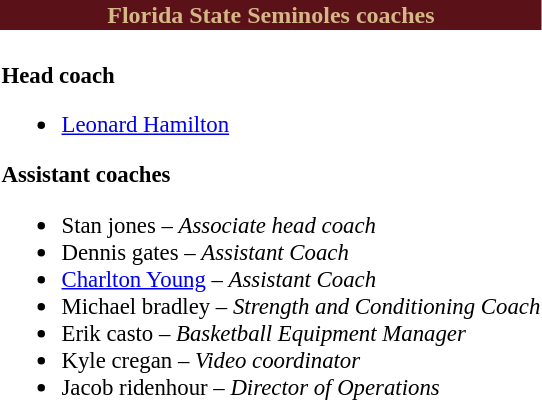<table class="toccolours" style="text-align: left;">
<tr>
<td colspan="9" style="color:#d3b787; background:#5a1118; text-align:center;"><strong>Florida State Seminoles coaches</strong></td>
</tr>
<tr>
<td style="font-size: 95%;" valign="top"><br><strong>Head coach</strong><ul><li><a href='#'>Leonard Hamilton</a></li></ul><strong>Assistant coaches</strong><ul><li>Stan jones – <em>Associate head coach</em></li><li>Dennis gates – <em>Assistant Coach</em></li><li><a href='#'>Charlton Young</a> – <em>Assistant Coach</em></li><li>Michael bradley – <em>Strength and Conditioning Coach</em></li><li>Erik casto – <em>Basketball Equipment Manager</em></li><li>Kyle cregan – <em>Video coordinator</em></li><li>Jacob ridenhour – <em>Director of Operations</em></li></ul></td>
</tr>
</table>
